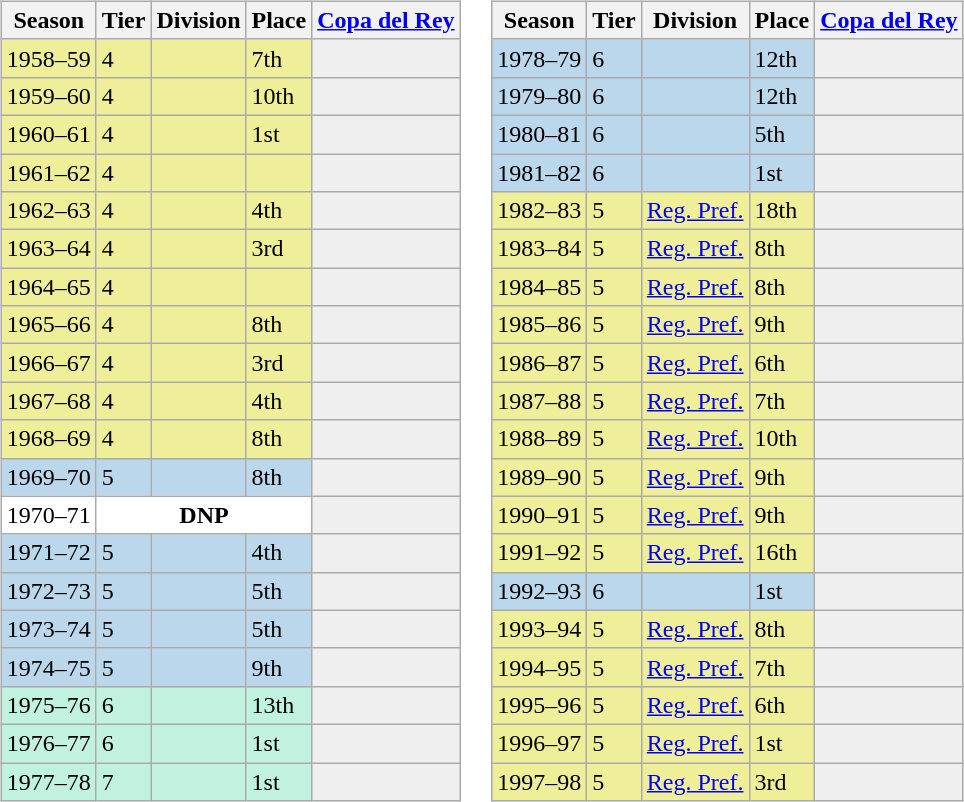<table>
<tr>
<td valign="top" width=0%><br><table class="wikitable">
<tr style="background:#f0f6fa;">
<th>Season</th>
<th>Tier</th>
<th>Division</th>
<th>Place</th>
<th><a href='#'>Copa del Rey</a></th>
</tr>
<tr>
<td style="background:#EFEF99;">1958–59</td>
<td style="background:#EFEF99;">4</td>
<td style="background:#EFEF99;"></td>
<td style="background:#EFEF99;">7th</td>
<th style="background:#efefef;"></th>
</tr>
<tr>
<td style="background:#EFEF99;">1959–60</td>
<td style="background:#EFEF99;">4</td>
<td style="background:#EFEF99;"></td>
<td style="background:#EFEF99;">10th</td>
<th style="background:#efefef;"></th>
</tr>
<tr>
<td style="background:#EFEF99;">1960–61</td>
<td style="background:#EFEF99;">4</td>
<td style="background:#EFEF99;"></td>
<td style="background:#EFEF99;">1st</td>
<th style="background:#efefef;"></th>
</tr>
<tr>
<td style="background:#EFEF99;">1961–62</td>
<td style="background:#EFEF99;">4</td>
<td style="background:#EFEF99;"></td>
<td style="background:#EFEF99;"></td>
<th style="background:#efefef;"></th>
</tr>
<tr>
<td style="background:#EFEF99;">1962–63</td>
<td style="background:#EFEF99;">4</td>
<td style="background:#EFEF99;"></td>
<td style="background:#EFEF99;">4th</td>
<th style="background:#efefef;"></th>
</tr>
<tr>
<td style="background:#EFEF99;">1963–64</td>
<td style="background:#EFEF99;">4</td>
<td style="background:#EFEF99;"></td>
<td style="background:#EFEF99;">3rd</td>
<th style="background:#efefef;"></th>
</tr>
<tr>
<td style="background:#EFEF99;">1964–65</td>
<td style="background:#EFEF99;">4</td>
<td style="background:#EFEF99;"></td>
<td style="background:#EFEF99;"></td>
<th style="background:#efefef;"></th>
</tr>
<tr>
<td style="background:#EFEF99;">1965–66</td>
<td style="background:#EFEF99;">4</td>
<td style="background:#EFEF99;"></td>
<td style="background:#EFEF99;">8th</td>
<th style="background:#efefef;"></th>
</tr>
<tr>
<td style="background:#EFEF99;">1966–67</td>
<td style="background:#EFEF99;">4</td>
<td style="background:#EFEF99;"></td>
<td style="background:#EFEF99;">3rd</td>
<th style="background:#efefef;"></th>
</tr>
<tr>
<td style="background:#EFEF99;">1967–68</td>
<td style="background:#EFEF99;">4</td>
<td style="background:#EFEF99;"></td>
<td style="background:#EFEF99;">4th</td>
<th style="background:#efefef;"></th>
</tr>
<tr>
<td style="background:#EFEF99;">1968–69</td>
<td style="background:#EFEF99;">4</td>
<td style="background:#EFEF99;"></td>
<td style="background:#EFEF99;">8th</td>
<th style="background:#efefef;"></th>
</tr>
<tr>
<td style="background:#BBD7EC;">1969–70</td>
<td style="background:#BBD7EC;">5</td>
<td style="background:#BBD7EC;"></td>
<td style="background:#BBD7EC;">8th</td>
<th style="background:#efefef;"></th>
</tr>
<tr>
<td style="background:#FFFFFF;">1970–71</td>
<th style="background:#FFFFFF;" colspan="3">DNP</th>
<th style="background:#efefef;"></th>
</tr>
<tr>
<td style="background:#BBD7EC;">1971–72</td>
<td style="background:#BBD7EC;">5</td>
<td style="background:#BBD7EC;"></td>
<td style="background:#BBD7EC;">4th</td>
<th style="background:#efefef;"></th>
</tr>
<tr>
<td style="background:#BBD7EC;">1972–73</td>
<td style="background:#BBD7EC;">5</td>
<td style="background:#BBD7EC;"></td>
<td style="background:#BBD7EC;">5th</td>
<th style="background:#efefef;"></th>
</tr>
<tr>
<td style="background:#BBD7EC;">1973–74</td>
<td style="background:#BBD7EC;">5</td>
<td style="background:#BBD7EC;"></td>
<td style="background:#BBD7EC;">5th</td>
<th style="background:#efefef;"></th>
</tr>
<tr>
<td style="background:#BBD7EC;">1974–75</td>
<td style="background:#BBD7EC;">5</td>
<td style="background:#BBD7EC;"></td>
<td style="background:#BBD7EC;">9th</td>
<th style="background:#efefef;"></th>
</tr>
<tr>
<td style="background:#C0F2DF;">1975–76</td>
<td style="background:#C0F2DF;">6</td>
<td style="background:#C0F2DF;"></td>
<td style="background:#C0F2DF;">13th</td>
<th style="background:#efefef;"></th>
</tr>
<tr>
<td style="background:#C0F2DF;">1976–77</td>
<td style="background:#C0F2DF;">6</td>
<td style="background:#C0F2DF;"></td>
<td style="background:#C0F2DF;">1st</td>
<th style="background:#efefef;"></th>
</tr>
<tr>
<td style="background:#C0F2DF;">1977–78</td>
<td style="background:#C0F2DF;">7</td>
<td style="background:#C0F2DF;"></td>
<td style="background:#C0F2DF;">1st</td>
<th style="background:#efefef;"></th>
</tr>
</table>
</td>
<td valign="top" width=0%><br><table class="wikitable">
<tr style="background:#f0f6fa;">
<th>Season</th>
<th>Tier</th>
<th>Division</th>
<th>Place</th>
<th><a href='#'>Copa del Rey</a></th>
</tr>
<tr>
<td style="background:#BBD7EC;">1978–79</td>
<td style="background:#BBD7EC;">6</td>
<td style="background:#BBD7EC;"></td>
<td style="background:#BBD7EC;">12th</td>
<th style="background:#efefef;"></th>
</tr>
<tr>
<td style="background:#BBD7EC;">1979–80</td>
<td style="background:#BBD7EC;">6</td>
<td style="background:#BBD7EC;"></td>
<td style="background:#BBD7EC;">12th</td>
<th style="background:#efefef;"></th>
</tr>
<tr>
<td style="background:#BBD7EC;">1980–81</td>
<td style="background:#BBD7EC;">6</td>
<td style="background:#BBD7EC;"></td>
<td style="background:#BBD7EC;">5th</td>
<th style="background:#efefef;"></th>
</tr>
<tr>
<td style="background:#BBD7EC;">1981–82</td>
<td style="background:#BBD7EC;">6</td>
<td style="background:#BBD7EC;"></td>
<td style="background:#BBD7EC;">1st</td>
<th style="background:#efefef;"></th>
</tr>
<tr>
<td style="background:#EFEF99;">1982–83</td>
<td style="background:#EFEF99;">5</td>
<td style="background:#EFEF99;"><a href='#'>Reg. Pref.</a></td>
<td style="background:#EFEF99;">18th</td>
<th style="background:#efefef;"></th>
</tr>
<tr>
<td style="background:#EFEF99;">1983–84</td>
<td style="background:#EFEF99;">5</td>
<td style="background:#EFEF99;"><a href='#'>Reg. Pref.</a></td>
<td style="background:#EFEF99;">8th</td>
<th style="background:#efefef;"></th>
</tr>
<tr>
<td style="background:#EFEF99;">1984–85</td>
<td style="background:#EFEF99;">5</td>
<td style="background:#EFEF99;"><a href='#'>Reg. Pref.</a></td>
<td style="background:#EFEF99;">8th</td>
<th style="background:#efefef;"></th>
</tr>
<tr>
<td style="background:#EFEF99;">1985–86</td>
<td style="background:#EFEF99;">5</td>
<td style="background:#EFEF99;"><a href='#'>Reg. Pref.</a></td>
<td style="background:#EFEF99;">9th</td>
<th style="background:#efefef;"></th>
</tr>
<tr>
<td style="background:#EFEF99;">1986–87</td>
<td style="background:#EFEF99;">5</td>
<td style="background:#EFEF99;"><a href='#'>Reg. Pref.</a></td>
<td style="background:#EFEF99;">6th</td>
<th style="background:#efefef;"></th>
</tr>
<tr>
<td style="background:#EFEF99;">1987–88</td>
<td style="background:#EFEF99;">5</td>
<td style="background:#EFEF99;"><a href='#'>Reg. Pref.</a></td>
<td style="background:#EFEF99;">7th</td>
<th style="background:#efefef;"></th>
</tr>
<tr>
<td style="background:#EFEF99;">1988–89</td>
<td style="background:#EFEF99;">5</td>
<td style="background:#EFEF99;"><a href='#'>Reg. Pref.</a></td>
<td style="background:#EFEF99;">10th</td>
<th style="background:#efefef;"></th>
</tr>
<tr>
<td style="background:#EFEF99;">1989–90</td>
<td style="background:#EFEF99;">5</td>
<td style="background:#EFEF99;"><a href='#'>Reg. Pref.</a></td>
<td style="background:#EFEF99;">9th</td>
<th style="background:#efefef;"></th>
</tr>
<tr>
<td style="background:#EFEF99;">1990–91</td>
<td style="background:#EFEF99;">5</td>
<td style="background:#EFEF99;"><a href='#'>Reg. Pref.</a></td>
<td style="background:#EFEF99;">9th</td>
<th style="background:#efefef;"></th>
</tr>
<tr>
<td style="background:#EFEF99;">1991–92</td>
<td style="background:#EFEF99;">5</td>
<td style="background:#EFEF99;"><a href='#'>Reg. Pref.</a></td>
<td style="background:#EFEF99;">16th</td>
<th style="background:#efefef;"></th>
</tr>
<tr>
<td style="background:#BBD7EC;">1992–93</td>
<td style="background:#BBD7EC;">6</td>
<td style="background:#BBD7EC;"></td>
<td style="background:#BBD7EC;">1st</td>
<th style="background:#efefef;"></th>
</tr>
<tr>
<td style="background:#EFEF99;">1993–94</td>
<td style="background:#EFEF99;">5</td>
<td style="background:#EFEF99;"><a href='#'>Reg. Pref.</a></td>
<td style="background:#EFEF99;">8th</td>
<th style="background:#efefef;"></th>
</tr>
<tr>
<td style="background:#EFEF99;">1994–95</td>
<td style="background:#EFEF99;">5</td>
<td style="background:#EFEF99;"><a href='#'>Reg. Pref.</a></td>
<td style="background:#EFEF99;">7th</td>
<th style="background:#efefef;"></th>
</tr>
<tr>
<td style="background:#EFEF99;">1995–96</td>
<td style="background:#EFEF99;">5</td>
<td style="background:#EFEF99;"><a href='#'>Reg. Pref.</a></td>
<td style="background:#EFEF99;">6th</td>
<th style="background:#efefef;"></th>
</tr>
<tr>
<td style="background:#EFEF99;">1996–97</td>
<td style="background:#EFEF99;">5</td>
<td style="background:#EFEF99;"><a href='#'>Reg. Pref.</a></td>
<td style="background:#EFEF99;">1st</td>
<th style="background:#efefef;"></th>
</tr>
<tr>
<td style="background:#EFEF99;">1997–98</td>
<td style="background:#EFEF99;">5</td>
<td style="background:#EFEF99;"><a href='#'>Reg. Pref.</a></td>
<td style="background:#EFEF99;">3rd</td>
<th style="background:#efefef;"></th>
</tr>
</table>
</td>
</tr>
</table>
